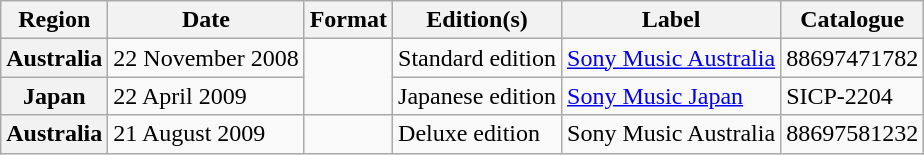<table class="wikitable plainrowheaders">
<tr>
<th scope="col">Region</th>
<th scope="col">Date</th>
<th scope="col">Format</th>
<th scope="col">Edition(s)</th>
<th scope="col">Label</th>
<th scope="col">Catalogue</th>
</tr>
<tr>
<th scope="row">Australia</th>
<td>22 November 2008</td>
<td rowspan="2"></td>
<td>Standard edition</td>
<td><a href='#'>Sony Music Australia</a></td>
<td>88697471782</td>
</tr>
<tr>
<th scope="row">Japan</th>
<td>22 April 2009</td>
<td>Japanese edition</td>
<td><a href='#'>Sony Music Japan</a></td>
<td>SICP-2204</td>
</tr>
<tr>
<th scope="row">Australia</th>
<td>21 August 2009</td>
<td></td>
<td>Deluxe edition</td>
<td>Sony Music Australia</td>
<td>88697581232</td>
</tr>
</table>
